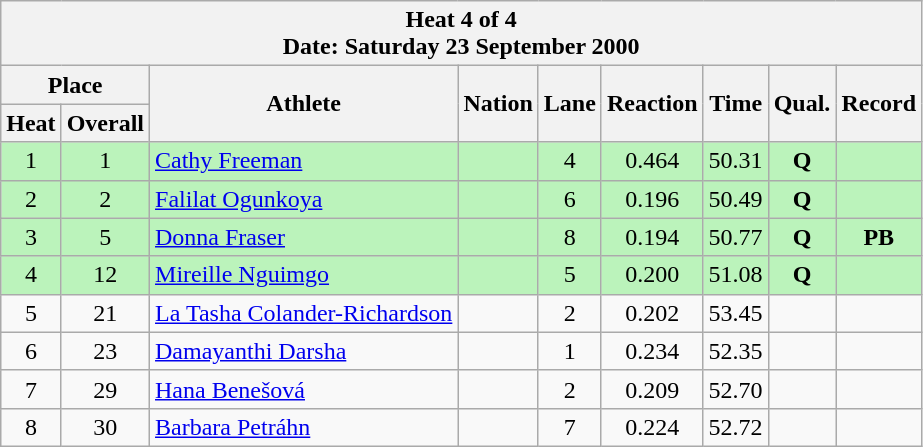<table class="wikitable sortable">
<tr>
<th colspan=9>Heat 4 of 4 <br> Date: Saturday 23 September 2000 <br></th>
</tr>
<tr>
<th colspan=2>Place</th>
<th rowspan=2>Athlete</th>
<th rowspan=2>Nation</th>
<th rowspan=2>Lane</th>
<th rowspan=2>Reaction</th>
<th rowspan=2>Time</th>
<th rowspan=2>Qual.</th>
<th rowspan=2>Record</th>
</tr>
<tr>
<th>Heat</th>
<th>Overall</th>
</tr>
<tr bgcolor = "bbf3bb">
<td align="center">1</td>
<td align="center">1</td>
<td align="left"><a href='#'>Cathy Freeman</a></td>
<td align="left"></td>
<td align="center">4</td>
<td align="center">0.464</td>
<td align="center">50.31</td>
<td align="center"><strong>Q </strong></td>
<td align="center"></td>
</tr>
<tr bgcolor = "bbf3bb">
<td align="center">2</td>
<td align="center">2</td>
<td align="left"><a href='#'>Falilat Ogunkoya</a></td>
<td align="left"></td>
<td align="center">6</td>
<td align="center">0.196</td>
<td align="center">50.49</td>
<td align="center"><strong>Q </strong></td>
<td align="center"></td>
</tr>
<tr bgcolor = "bbf3bb">
<td align="center">3</td>
<td align="center">5</td>
<td align="left"><a href='#'>Donna Fraser</a></td>
<td align="left"></td>
<td align="center">8</td>
<td align="center">0.194</td>
<td align="center">50.77</td>
<td align="center"><strong>Q </strong></td>
<td align="center"><strong>PB</strong></td>
</tr>
<tr bgcolor = "bbf3bb">
<td align="center">4</td>
<td align="center">12</td>
<td align="left"><a href='#'>Mireille Nguimgo</a></td>
<td align="left"></td>
<td align="center">5</td>
<td align="center">0.200</td>
<td align="center">51.08</td>
<td align="center"><strong>Q</strong></td>
<td align="center"></td>
</tr>
<tr>
<td align="center">5</td>
<td align="center">21</td>
<td align="left"><a href='#'>La Tasha Colander-Richardson</a></td>
<td align="left"></td>
<td align="center">2</td>
<td align="center">0.202</td>
<td align="center">53.45</td>
<td align="center"></td>
<td align="center"></td>
</tr>
<tr>
<td align="center">6</td>
<td align="center">23</td>
<td align="left"><a href='#'>Damayanthi Darsha</a></td>
<td align="left"></td>
<td align="center">1</td>
<td align="center">0.234</td>
<td align="center">52.35</td>
<td align="center"></td>
<td align="center"></td>
</tr>
<tr>
<td align="center">7</td>
<td align="center">29</td>
<td align="left"><a href='#'>Hana Benešová</a></td>
<td align="left"></td>
<td align="center">2</td>
<td align="center">0.209</td>
<td align="center">52.70</td>
<td align="center"></td>
<td align="center"></td>
</tr>
<tr>
<td align="center">8</td>
<td align="center">30</td>
<td align="left"><a href='#'>Barbara Petráhn</a></td>
<td align="left"></td>
<td align="center">7</td>
<td align="center">0.224</td>
<td align="center">52.72</td>
<td align="center"></td>
<td align="center"></td>
</tr>
</table>
